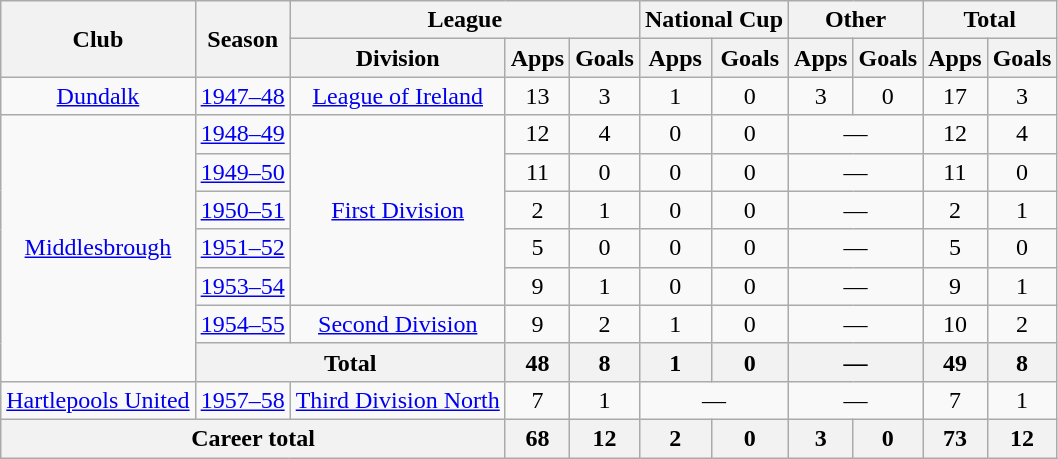<table class="wikitable" style="text-align: center;">
<tr>
<th rowspan="2">Club</th>
<th rowspan="2">Season</th>
<th colspan="3">League</th>
<th colspan="2">National Cup</th>
<th colspan="2">Other</th>
<th colspan="2">Total</th>
</tr>
<tr>
<th>Division</th>
<th>Apps</th>
<th>Goals</th>
<th>Apps</th>
<th>Goals</th>
<th>Apps</th>
<th>Goals</th>
<th>Apps</th>
<th>Goals</th>
</tr>
<tr>
<td><a href='#'>Dundalk</a></td>
<td><a href='#'>1947–48</a></td>
<td><a href='#'>League of Ireland</a></td>
<td>13</td>
<td>3</td>
<td>1</td>
<td>0</td>
<td>3</td>
<td>0</td>
<td>17</td>
<td>3</td>
</tr>
<tr>
<td rowspan="7"><a href='#'>Middlesbrough</a></td>
<td><a href='#'>1948–49</a></td>
<td rowspan="5"><a href='#'>First Division</a></td>
<td>12</td>
<td>4</td>
<td>0</td>
<td>0</td>
<td colspan="2">―</td>
<td>12</td>
<td>4</td>
</tr>
<tr>
<td><a href='#'>1949–50</a></td>
<td>11</td>
<td>0</td>
<td>0</td>
<td>0</td>
<td colspan="2">―</td>
<td>11</td>
<td>0</td>
</tr>
<tr>
<td><a href='#'>1950–51</a></td>
<td>2</td>
<td>1</td>
<td>0</td>
<td>0</td>
<td colspan="2">―</td>
<td>2</td>
<td>1</td>
</tr>
<tr>
<td><a href='#'>1951–52</a></td>
<td>5</td>
<td>0</td>
<td>0</td>
<td>0</td>
<td colspan="2">―</td>
<td>5</td>
<td>0</td>
</tr>
<tr>
<td><a href='#'>1953–54</a></td>
<td>9</td>
<td>1</td>
<td>0</td>
<td>0</td>
<td colspan="2">―</td>
<td>9</td>
<td>1</td>
</tr>
<tr>
<td><a href='#'>1954–55</a></td>
<td><a href='#'>Second Division</a></td>
<td>9</td>
<td>2</td>
<td>1</td>
<td>0</td>
<td colspan="2">―</td>
<td>10</td>
<td>2</td>
</tr>
<tr>
<th colspan="2">Total</th>
<th>48</th>
<th>8</th>
<th>1</th>
<th>0</th>
<th colspan="2">―</th>
<th>49</th>
<th>8</th>
</tr>
<tr>
<td><a href='#'>Hartlepools United</a></td>
<td><a href='#'>1957–58</a></td>
<td><a href='#'>Third Division North</a></td>
<td>7</td>
<td>1</td>
<td colspan="2">―</td>
<td colspan="2">―</td>
<td>7</td>
<td>1</td>
</tr>
<tr>
<th colspan="3">Career total</th>
<th>68</th>
<th>12</th>
<th>2</th>
<th>0</th>
<th>3</th>
<th>0</th>
<th>73</th>
<th>12</th>
</tr>
</table>
